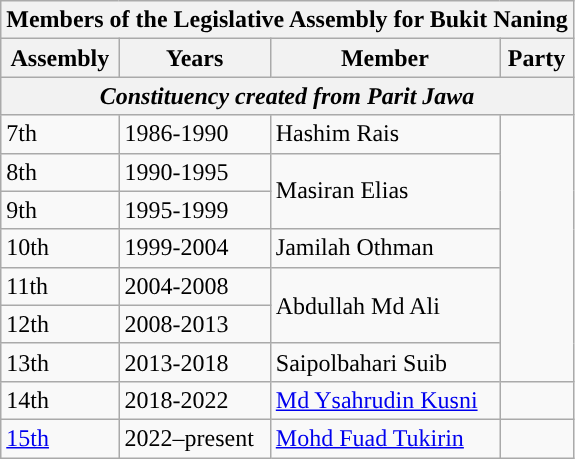<table class=wikitable>
<tr>
<th colspan=4>Members of the Legislative Assembly for Bukit Naning</th>
</tr>
<tr>
<th>Assembly</th>
<th>Years</th>
<th>Member</th>
<th>Party</th>
</tr>
<tr>
<th colspan=4 align=center><em>Constituency created from Parit Jawa</em></th>
</tr>
<tr>
<td>7th</td>
<td>1986-1990</td>
<td>Hashim Rais</td>
<td rowspan="7"></td>
</tr>
<tr>
<td>8th</td>
<td>1990-1995</td>
<td rowspan="2">Masiran Elias</td>
</tr>
<tr>
<td>9th</td>
<td>1995-1999</td>
</tr>
<tr>
<td>10th</td>
<td>1999-2004</td>
<td>Jamilah Othman</td>
</tr>
<tr>
<td>11th</td>
<td>2004-2008</td>
<td rowspan="2">Abdullah Md Ali</td>
</tr>
<tr>
<td>12th</td>
<td>2008-2013</td>
</tr>
<tr>
<td>13th</td>
<td>2013-2018</td>
<td>Saipolbahari Suib</td>
</tr>
<tr>
<td>14th</td>
<td>2018-2022</td>
<td><a href='#'>Md Ysahrudin Kusni</a></td>
<td></td>
</tr>
<tr>
<td><a href='#'>15th</a></td>
<td>2022–present</td>
<td><a href='#'>Mohd Fuad Tukirin</a></td>
<td></td>
</tr>
</table>
